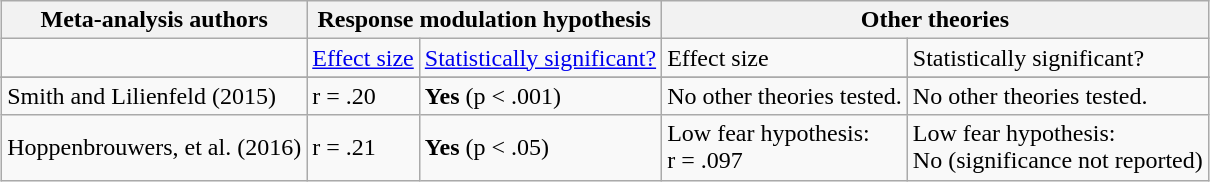<table class="sortable wikitable" style="margin-left: auto; margin-right: auto; border: none;">
<tr>
<th rowspan=1>Meta-analysis authors</th>
<th colspan=2>Response modulation hypothesis</th>
<th colspan=2>Other theories</th>
</tr>
<tr>
<td></td>
<td><a href='#'>Effect size</a></td>
<td><a href='#'>Statistically significant?</a></td>
<td>Effect size</td>
<td>Statistically significant?</td>
</tr>
<tr>
</tr>
<tr>
<td>Smith and Lilienfeld (2015)</td>
<td>r = .20</td>
<td><strong>Yes</strong> (p < .001)</td>
<td>No other theories tested.</td>
<td>No other theories tested.</td>
</tr>
<tr>
<td>Hoppenbrouwers, et al. (2016)</td>
<td>r = .21</td>
<td><strong>Yes</strong> (p < .05)</td>
<td>Low fear hypothesis: <br> r = .097</td>
<td>Low fear hypothesis: <br>No (significance not reported)</td>
</tr>
</table>
